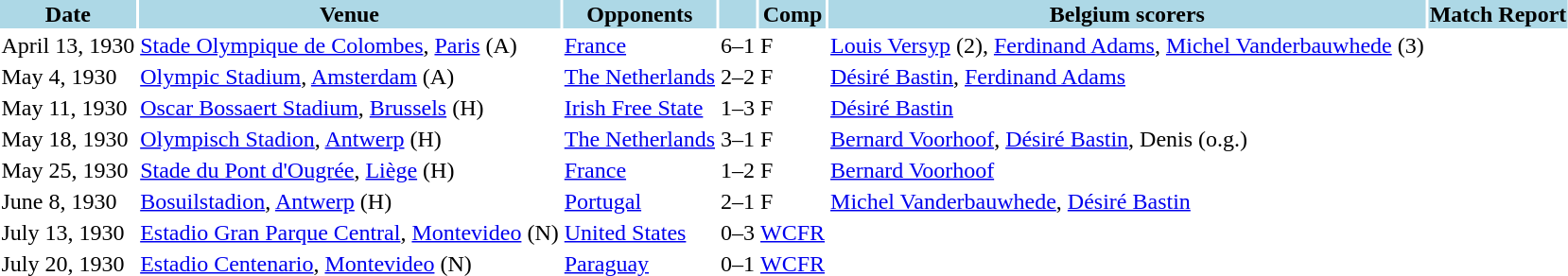<table>
<tr>
<th style="background: lightblue;">Date</th>
<th style="background: lightblue;">Venue</th>
<th style="background: lightblue;">Opponents</th>
<th style="background: lightblue;" align=center></th>
<th style="background: lightblue;" align=center>Comp</th>
<th style="background: lightblue;">Belgium scorers</th>
<th style="background: lightblue;">Match Report</th>
</tr>
<tr>
<td>April 13, 1930</td>
<td><a href='#'>Stade Olympique de Colombes</a>, <a href='#'>Paris</a> (A)</td>
<td><a href='#'>France</a></td>
<td>6–1</td>
<td>F</td>
<td><a href='#'>Louis Versyp</a> (2), <a href='#'>Ferdinand Adams</a>, <a href='#'>Michel Vanderbauwhede</a> (3)</td>
<td></td>
</tr>
<tr>
<td>May 4, 1930</td>
<td><a href='#'>Olympic Stadium</a>, <a href='#'>Amsterdam</a> (A)</td>
<td><a href='#'>The Netherlands</a></td>
<td>2–2</td>
<td>F</td>
<td><a href='#'>Désiré Bastin</a>, <a href='#'>Ferdinand Adams</a></td>
<td></td>
</tr>
<tr>
<td>May 11, 1930</td>
<td><a href='#'>Oscar Bossaert Stadium</a>, <a href='#'>Brussels</a> (H)</td>
<td><a href='#'>Irish Free State</a></td>
<td>1–3</td>
<td>F</td>
<td><a href='#'>Désiré Bastin</a></td>
<td></td>
</tr>
<tr>
<td>May 18, 1930</td>
<td><a href='#'>Olympisch Stadion</a>, <a href='#'>Antwerp</a> (H)</td>
<td><a href='#'>The Netherlands</a></td>
<td>3–1</td>
<td>F</td>
<td><a href='#'>Bernard Voorhoof</a>, <a href='#'>Désiré Bastin</a>, Denis (o.g.)</td>
<td></td>
</tr>
<tr>
<td>May 25, 1930</td>
<td><a href='#'>Stade du Pont d'Ougrée</a>, <a href='#'>Liège</a> (H)</td>
<td><a href='#'>France</a></td>
<td>1–2</td>
<td>F</td>
<td><a href='#'>Bernard Voorhoof</a></td>
<td></td>
</tr>
<tr>
<td>June 8, 1930</td>
<td><a href='#'>Bosuilstadion</a>, <a href='#'>Antwerp</a> (H)</td>
<td><a href='#'>Portugal</a></td>
<td>2–1</td>
<td>F</td>
<td><a href='#'>Michel Vanderbauwhede</a>, <a href='#'>Désiré Bastin</a></td>
<td></td>
</tr>
<tr>
<td>July 13, 1930</td>
<td><a href='#'>Estadio Gran Parque Central</a>, <a href='#'>Montevideo</a> (N)</td>
<td><a href='#'>United States</a></td>
<td>0–3</td>
<td><a href='#'>WCFR</a></td>
<td></td>
<td></td>
</tr>
<tr>
<td>July 20, 1930</td>
<td><a href='#'>Estadio Centenario</a>, <a href='#'>Montevideo</a> (N)</td>
<td><a href='#'>Paraguay</a></td>
<td>0–1</td>
<td><a href='#'>WCFR</a></td>
<td></td>
<td></td>
</tr>
</table>
